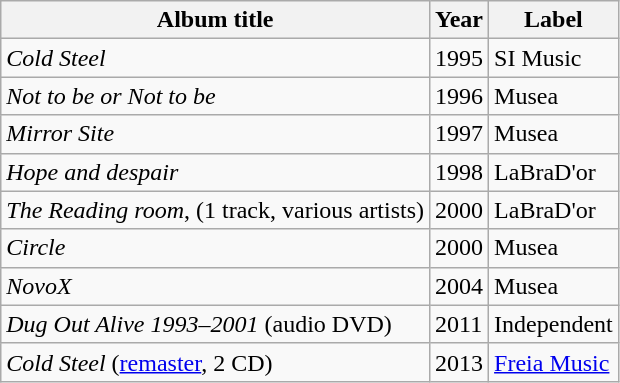<table class="wikitable">
<tr>
<th>Album title</th>
<th>Year</th>
<th>Label</th>
</tr>
<tr>
<td><em>Cold Steel</em></td>
<td>1995</td>
<td>SI Music</td>
</tr>
<tr>
<td><em>Not to be or Not to be</em></td>
<td>1996</td>
<td>Musea</td>
</tr>
<tr>
<td><em>Mirror Site</em></td>
<td>1997</td>
<td>Musea</td>
</tr>
<tr>
<td><em>Hope and despair</em></td>
<td>1998</td>
<td>LaBraD'or</td>
</tr>
<tr>
<td><em>The Reading room</em>, (1 track, various artists)</td>
<td>2000</td>
<td>LaBraD'or</td>
</tr>
<tr>
<td><em>Circle</em></td>
<td>2000</td>
<td>Musea</td>
</tr>
<tr>
<td><em>NovoX</em></td>
<td>2004</td>
<td>Musea</td>
</tr>
<tr>
<td><em>Dug Out Alive 1993–2001</em> (audio DVD)</td>
<td>2011</td>
<td>Independent</td>
</tr>
<tr>
<td><em>Cold Steel</em> (<a href='#'>remaster</a>, 2 CD)</td>
<td>2013</td>
<td><a href='#'>Freia Music</a></td>
</tr>
</table>
